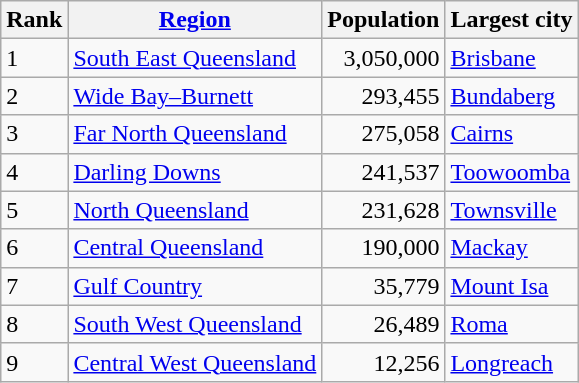<table class="wikitable sortable">
<tr>
<th bgcolor="#c0c0c0"><strong>Rank</strong></th>
<th bgcolor="#c0c0c0"><strong><a href='#'>Region</a></strong></th>
<th bgcolor="#c0c0c0"><strong>Population</strong><br></th>
<th bgcolor="#c0c0c0"><strong>Largest city</strong></th>
</tr>
<tr>
<td>1</td>
<td><a href='#'>South East Queensland</a></td>
<td align=right>3,050,000</td>
<td><a href='#'>Brisbane</a></td>
</tr>
<tr>
<td>2</td>
<td><a href='#'>Wide Bay–Burnett</a></td>
<td align=right>293,455</td>
<td><a href='#'>Bundaberg</a></td>
</tr>
<tr>
<td>3</td>
<td><a href='#'>Far North Queensland</a></td>
<td align=right>275,058</td>
<td><a href='#'>Cairns</a></td>
</tr>
<tr>
<td>4</td>
<td><a href='#'>Darling Downs</a></td>
<td align=right>241,537</td>
<td><a href='#'>Toowoomba</a></td>
</tr>
<tr>
<td>5</td>
<td><a href='#'>North Queensland</a></td>
<td align=right>231,628</td>
<td><a href='#'>Townsville</a></td>
</tr>
<tr>
<td>6</td>
<td><a href='#'>Central Queensland</a></td>
<td align=right>190,000</td>
<td><a href='#'>Mackay</a></td>
</tr>
<tr>
<td>7</td>
<td><a href='#'>Gulf Country</a></td>
<td align=right>35,779</td>
<td><a href='#'>Mount Isa</a></td>
</tr>
<tr>
<td>8</td>
<td><a href='#'>South West Queensland</a></td>
<td align=right>26,489</td>
<td><a href='#'>Roma</a></td>
</tr>
<tr>
<td>9</td>
<td><a href='#'>Central West Queensland</a></td>
<td align=right>12,256</td>
<td><a href='#'>Longreach</a></td>
</tr>
</table>
